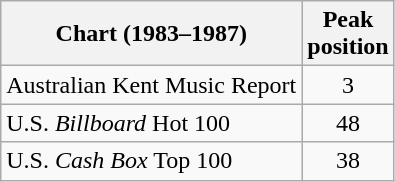<table class="wikitable sortable">
<tr>
<th>Chart (1983–1987)</th>
<th>Peak<br>position</th>
</tr>
<tr>
<td>Australian Kent Music Report</td>
<td style="text-align:center;">3</td>
</tr>
<tr>
<td>U.S. <em>Billboard</em> Hot 100</td>
<td style="text-align:center;">48</td>
</tr>
<tr>
<td>U.S. <em>Cash Box</em> Top 100</td>
<td style="text-align:center;">38</td>
</tr>
</table>
